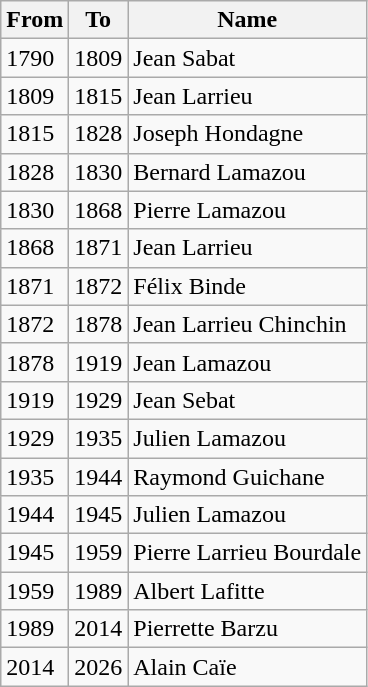<table class="wikitable">
<tr>
<th>From</th>
<th>To</th>
<th>Name</th>
</tr>
<tr>
<td>1790</td>
<td>1809</td>
<td>Jean Sabat</td>
</tr>
<tr>
<td>1809</td>
<td>1815</td>
<td>Jean Larrieu</td>
</tr>
<tr>
<td>1815</td>
<td>1828</td>
<td>Joseph Hondagne</td>
</tr>
<tr>
<td>1828</td>
<td>1830</td>
<td>Bernard Lamazou</td>
</tr>
<tr>
<td>1830</td>
<td>1868</td>
<td>Pierre Lamazou</td>
</tr>
<tr>
<td>1868</td>
<td>1871</td>
<td>Jean Larrieu</td>
</tr>
<tr>
<td>1871</td>
<td>1872</td>
<td>Félix Binde</td>
</tr>
<tr>
<td>1872</td>
<td>1878</td>
<td>Jean Larrieu Chinchin</td>
</tr>
<tr>
<td>1878</td>
<td>1919</td>
<td>Jean Lamazou</td>
</tr>
<tr>
<td>1919</td>
<td>1929</td>
<td>Jean Sebat</td>
</tr>
<tr>
<td>1929</td>
<td>1935</td>
<td>Julien Lamazou</td>
</tr>
<tr>
<td>1935</td>
<td>1944</td>
<td>Raymond Guichane</td>
</tr>
<tr>
<td>1944</td>
<td>1945</td>
<td>Julien Lamazou</td>
</tr>
<tr>
<td>1945</td>
<td>1959</td>
<td>Pierre Larrieu Bourdale</td>
</tr>
<tr>
<td>1959</td>
<td>1989</td>
<td>Albert Lafitte</td>
</tr>
<tr>
<td>1989</td>
<td>2014</td>
<td>Pierrette Barzu</td>
</tr>
<tr>
<td>2014</td>
<td>2026</td>
<td>Alain Caïe</td>
</tr>
</table>
